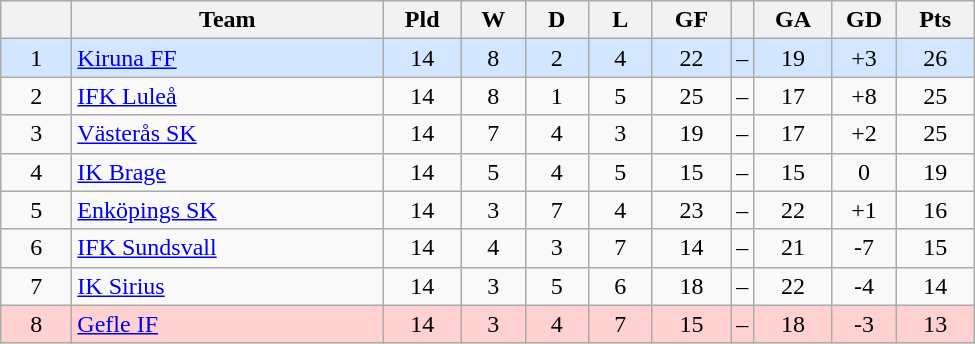<table class="wikitable" style="text-align: center">
<tr>
<th style="width: 40px;"></th>
<th style="width: 200px;">Team</th>
<th style="width: 45px;">Pld</th>
<th style="width: 35px;">W</th>
<th style="width: 35px;">D</th>
<th style="width: 35px;">L</th>
<th style="width: 45px;">GF</th>
<th></th>
<th style="width: 45px;">GA</th>
<th style="width: 35px;">GD</th>
<th style="width: 45px;">Pts</th>
</tr>
<tr style="background: #d2e6ff">
<td>1</td>
<td style="text-align: left;"><a href='#'>Kiruna FF</a></td>
<td>14</td>
<td>8</td>
<td>2</td>
<td>4</td>
<td>22</td>
<td>–</td>
<td>19</td>
<td>+3</td>
<td>26</td>
</tr>
<tr>
<td>2</td>
<td style="text-align: left;"><a href='#'>IFK Luleå</a></td>
<td>14</td>
<td>8</td>
<td>1</td>
<td>5</td>
<td>25</td>
<td>–</td>
<td>17</td>
<td>+8</td>
<td>25</td>
</tr>
<tr>
<td>3</td>
<td style="text-align: left;"><a href='#'>Västerås SK</a></td>
<td>14</td>
<td>7</td>
<td>4</td>
<td>3</td>
<td>19</td>
<td>–</td>
<td>17</td>
<td>+2</td>
<td>25</td>
</tr>
<tr>
<td>4</td>
<td style="text-align: left;"><a href='#'>IK Brage</a></td>
<td>14</td>
<td>5</td>
<td>4</td>
<td>5</td>
<td>15</td>
<td>–</td>
<td>15</td>
<td>0</td>
<td>19</td>
</tr>
<tr>
<td>5</td>
<td style="text-align: left;"><a href='#'>Enköpings SK</a></td>
<td>14</td>
<td>3</td>
<td>7</td>
<td>4</td>
<td>23</td>
<td>–</td>
<td>22</td>
<td>+1</td>
<td>16</td>
</tr>
<tr>
<td>6</td>
<td style="text-align: left;"><a href='#'>IFK Sundsvall</a></td>
<td>14</td>
<td>4</td>
<td>3</td>
<td>7</td>
<td>14</td>
<td>–</td>
<td>21</td>
<td>-7</td>
<td>15</td>
</tr>
<tr>
<td>7</td>
<td style="text-align: left;"><a href='#'>IK Sirius</a></td>
<td>14</td>
<td>3</td>
<td>5</td>
<td>6</td>
<td>18</td>
<td>–</td>
<td>22</td>
<td>-4</td>
<td>14</td>
</tr>
<tr style="background: #ffd1d1">
<td>8</td>
<td style="text-align: left;"><a href='#'>Gefle IF</a></td>
<td>14</td>
<td>3</td>
<td>4</td>
<td>7</td>
<td>15</td>
<td>–</td>
<td>18</td>
<td>-3</td>
<td>13</td>
</tr>
</table>
